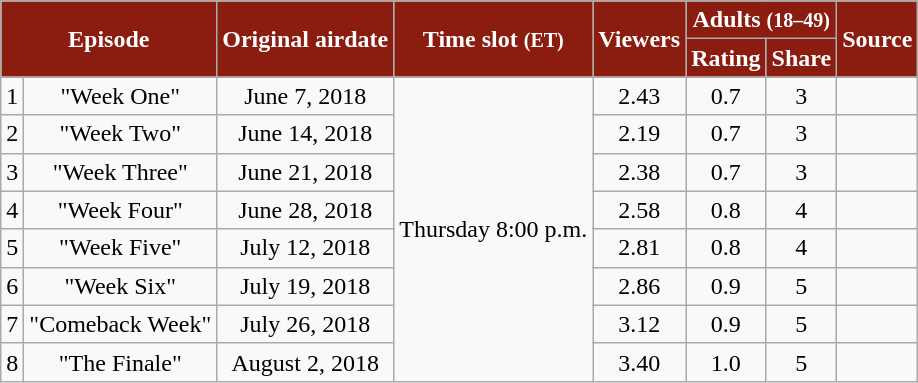<table class="wikitable" style="text-align:center;">
<tr>
<th style="background:#8b1c10; color:#fff;" rowspan="2" colspan="2">Episode</th>
<th style="background:#8b1c10; color:#fff;" rowspan="2">Original airdate</th>
<th style="background:#8b1c10; color:#fff;" rowspan="2">Time slot <small>(ET)</small></th>
<th style="background:#8b1c10; color:#fff;" rowspan="2">Viewers<br><small></small></th>
<th style="background:#8b1c10; color:#fff;" colspan="2">Adults <small>(18–49)</small></th>
<th rowspan="2" style="background:#8b1c10; color:#fff;">Source</th>
</tr>
<tr>
<th style="background:#8b1c10; color:#fff;">Rating</th>
<th style="background:#8b1c10; color:#fff;">Share</th>
</tr>
<tr>
<td>1</td>
<td>"Week One"</td>
<td>June 7, 2018</td>
<td rowspan="8">Thursday 8:00 p.m.</td>
<td>2.43</td>
<td>0.7</td>
<td>3</td>
<td></td>
</tr>
<tr>
<td>2</td>
<td>"Week Two"</td>
<td>June 14, 2018</td>
<td>2.19</td>
<td>0.7</td>
<td>3</td>
<td></td>
</tr>
<tr>
<td>3</td>
<td>"Week Three"</td>
<td>June 21, 2018</td>
<td>2.38</td>
<td>0.7</td>
<td>3</td>
<td></td>
</tr>
<tr>
<td>4</td>
<td>"Week Four"</td>
<td>June 28, 2018</td>
<td>2.58</td>
<td>0.8</td>
<td>4</td>
<td></td>
</tr>
<tr>
<td>5</td>
<td>"Week Five"</td>
<td>July 12, 2018</td>
<td>2.81</td>
<td>0.8</td>
<td>4</td>
<td></td>
</tr>
<tr>
<td>6</td>
<td>"Week Six"</td>
<td>July 19, 2018</td>
<td>2.86</td>
<td>0.9</td>
<td>5</td>
<td></td>
</tr>
<tr>
<td>7</td>
<td>"Comeback Week"</td>
<td>July 26, 2018</td>
<td>3.12</td>
<td>0.9</td>
<td>5</td>
<td></td>
</tr>
<tr>
<td>8</td>
<td>"The Finale"</td>
<td>August 2, 2018</td>
<td>3.40</td>
<td>1.0</td>
<td>5</td>
<td></td>
</tr>
</table>
